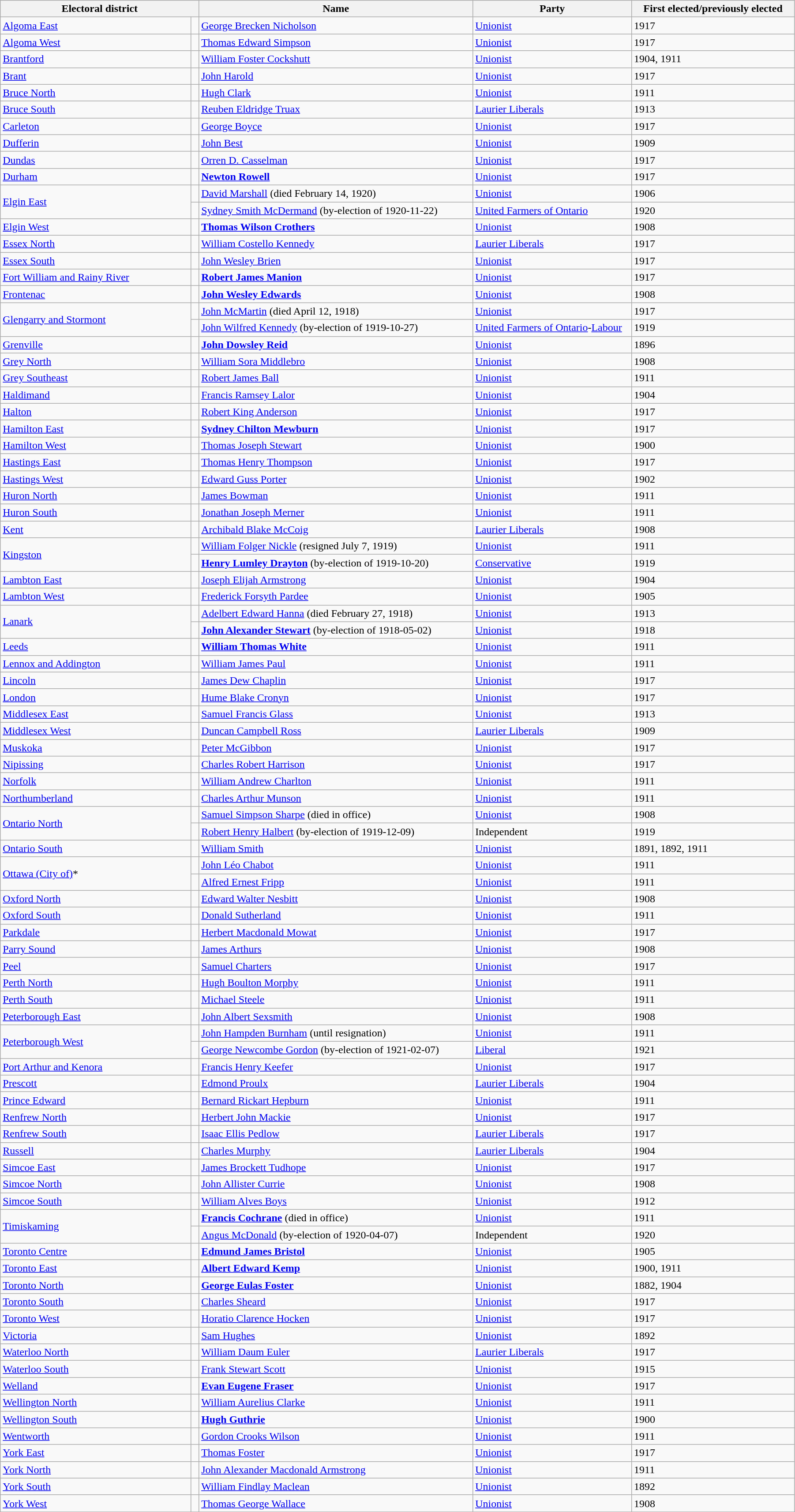<table class="wikitable" width=95%>
<tr>
<th colspan=2 width=25%>Electoral district</th>
<th>Name</th>
<th width=20%>Party</th>
<th>First elected/previously elected</th>
</tr>
<tr>
<td width=24%><a href='#'>Algoma East</a></td>
<td></td>
<td><a href='#'>George Brecken Nicholson</a></td>
<td><a href='#'>Unionist</a></td>
<td>1917</td>
</tr>
<tr>
<td><a href='#'>Algoma West</a></td>
<td></td>
<td><a href='#'>Thomas Edward Simpson</a></td>
<td><a href='#'>Unionist</a></td>
<td>1917</td>
</tr>
<tr>
<td><a href='#'>Brantford</a></td>
<td></td>
<td><a href='#'>William Foster Cockshutt</a></td>
<td><a href='#'>Unionist</a></td>
<td>1904, 1911</td>
</tr>
<tr>
<td><a href='#'>Brant</a></td>
<td></td>
<td><a href='#'>John Harold</a></td>
<td><a href='#'>Unionist</a></td>
<td>1917</td>
</tr>
<tr>
<td><a href='#'>Bruce North</a></td>
<td></td>
<td><a href='#'>Hugh Clark</a> </td>
<td><a href='#'>Unionist</a></td>
<td>1911</td>
</tr>
<tr>
<td><a href='#'>Bruce South</a></td>
<td></td>
<td><a href='#'>Reuben Eldridge Truax</a></td>
<td><a href='#'>Laurier Liberals</a></td>
<td>1913</td>
</tr>
<tr>
<td><a href='#'>Carleton</a></td>
<td></td>
<td><a href='#'>George Boyce</a></td>
<td><a href='#'>Unionist</a></td>
<td>1917</td>
</tr>
<tr>
<td><a href='#'>Dufferin</a></td>
<td></td>
<td><a href='#'>John Best</a></td>
<td><a href='#'>Unionist</a></td>
<td>1909</td>
</tr>
<tr>
<td><a href='#'>Dundas</a></td>
<td></td>
<td><a href='#'>Orren D. Casselman</a></td>
<td><a href='#'>Unionist</a></td>
<td>1917</td>
</tr>
<tr>
<td><a href='#'>Durham</a></td>
<td></td>
<td><strong><a href='#'>Newton Rowell</a></strong></td>
<td><a href='#'>Unionist</a></td>
<td>1917</td>
</tr>
<tr>
<td rowspan=2><a href='#'>Elgin East</a></td>
<td></td>
<td><a href='#'>David Marshall</a> (died February 14, 1920)</td>
<td><a href='#'>Unionist</a></td>
<td>1906</td>
</tr>
<tr>
<td></td>
<td><a href='#'>Sydney Smith McDermand</a> (by-election of 1920-11-22)</td>
<td><a href='#'>United Farmers of Ontario</a></td>
<td>1920</td>
</tr>
<tr>
<td><a href='#'>Elgin West</a></td>
<td></td>
<td><strong><a href='#'>Thomas Wilson Crothers</a></strong></td>
<td><a href='#'>Unionist</a></td>
<td>1908</td>
</tr>
<tr>
<td><a href='#'>Essex North</a></td>
<td></td>
<td><a href='#'>William Costello Kennedy</a></td>
<td><a href='#'>Laurier Liberals</a></td>
<td>1917</td>
</tr>
<tr>
<td><a href='#'>Essex South</a></td>
<td></td>
<td><a href='#'>John Wesley Brien</a></td>
<td><a href='#'>Unionist</a></td>
<td>1917</td>
</tr>
<tr>
<td><a href='#'>Fort William and Rainy River</a></td>
<td></td>
<td><strong><a href='#'>Robert James Manion</a></strong></td>
<td><a href='#'>Unionist</a></td>
<td>1917</td>
</tr>
<tr>
<td><a href='#'>Frontenac</a></td>
<td></td>
<td><strong><a href='#'>John Wesley Edwards</a></strong></td>
<td><a href='#'>Unionist</a></td>
<td>1908</td>
</tr>
<tr>
<td rowspan=2><a href='#'>Glengarry and Stormont</a></td>
<td></td>
<td><a href='#'>John McMartin</a> (died April 12, 1918)</td>
<td><a href='#'>Unionist</a></td>
<td>1917</td>
</tr>
<tr>
<td></td>
<td><a href='#'>John Wilfred Kennedy</a> (by-election of 1919-10-27)</td>
<td><a href='#'>United Farmers of Ontario</a>-<a href='#'>Labour</a></td>
<td>1919</td>
</tr>
<tr>
<td><a href='#'>Grenville</a></td>
<td></td>
<td><strong><a href='#'>John Dowsley Reid</a></strong></td>
<td><a href='#'>Unionist</a></td>
<td>1896</td>
</tr>
<tr>
<td><a href='#'>Grey North</a></td>
<td></td>
<td><a href='#'>William Sora Middlebro</a></td>
<td><a href='#'>Unionist</a></td>
<td>1908</td>
</tr>
<tr>
<td><a href='#'>Grey Southeast</a></td>
<td></td>
<td><a href='#'>Robert James Ball</a></td>
<td><a href='#'>Unionist</a></td>
<td>1911</td>
</tr>
<tr>
<td><a href='#'>Haldimand</a></td>
<td></td>
<td><a href='#'>Francis Ramsey Lalor</a></td>
<td><a href='#'>Unionist</a></td>
<td>1904</td>
</tr>
<tr>
<td><a href='#'>Halton</a></td>
<td></td>
<td><a href='#'>Robert King Anderson</a></td>
<td><a href='#'>Unionist</a></td>
<td>1917</td>
</tr>
<tr>
<td><a href='#'>Hamilton East</a></td>
<td></td>
<td><strong><a href='#'>Sydney Chilton Mewburn</a></strong></td>
<td><a href='#'>Unionist</a></td>
<td>1917</td>
</tr>
<tr>
<td><a href='#'>Hamilton West</a></td>
<td></td>
<td><a href='#'>Thomas Joseph Stewart</a></td>
<td><a href='#'>Unionist</a></td>
<td>1900</td>
</tr>
<tr>
<td><a href='#'>Hastings East</a></td>
<td></td>
<td><a href='#'>Thomas Henry Thompson</a></td>
<td><a href='#'>Unionist</a></td>
<td>1917</td>
</tr>
<tr>
<td><a href='#'>Hastings West</a></td>
<td></td>
<td><a href='#'>Edward Guss Porter</a></td>
<td><a href='#'>Unionist</a></td>
<td>1902</td>
</tr>
<tr>
<td><a href='#'>Huron North</a></td>
<td></td>
<td><a href='#'>James Bowman</a></td>
<td><a href='#'>Unionist</a></td>
<td>1911</td>
</tr>
<tr>
<td><a href='#'>Huron South</a></td>
<td></td>
<td><a href='#'>Jonathan Joseph Merner</a></td>
<td><a href='#'>Unionist</a></td>
<td>1911</td>
</tr>
<tr>
<td><a href='#'>Kent</a></td>
<td></td>
<td><a href='#'>Archibald Blake McCoig</a></td>
<td><a href='#'>Laurier Liberals</a></td>
<td>1908</td>
</tr>
<tr>
<td rowspan=2><a href='#'>Kingston</a></td>
<td></td>
<td><a href='#'>William Folger Nickle</a> (resigned July 7, 1919)</td>
<td><a href='#'>Unionist</a></td>
<td>1911</td>
</tr>
<tr>
<td></td>
<td><strong><a href='#'>Henry Lumley Drayton</a></strong> (by-election of 1919-10-20)</td>
<td><a href='#'>Conservative</a></td>
<td>1919</td>
</tr>
<tr>
<td><a href='#'>Lambton East</a></td>
<td></td>
<td><a href='#'>Joseph Elijah Armstrong</a></td>
<td><a href='#'>Unionist</a></td>
<td>1904</td>
</tr>
<tr>
<td><a href='#'>Lambton West</a></td>
<td></td>
<td><a href='#'>Frederick Forsyth Pardee</a></td>
<td><a href='#'>Unionist</a></td>
<td>1905</td>
</tr>
<tr>
<td rowspan=2><a href='#'>Lanark</a></td>
<td></td>
<td><a href='#'>Adelbert Edward Hanna</a> (died February 27, 1918)</td>
<td><a href='#'>Unionist</a></td>
<td>1913</td>
</tr>
<tr>
<td></td>
<td><strong><a href='#'>John Alexander Stewart</a></strong> (by-election of 1918-05-02)</td>
<td><a href='#'>Unionist</a></td>
<td>1918</td>
</tr>
<tr>
<td><a href='#'>Leeds</a></td>
<td></td>
<td><strong><a href='#'>William Thomas White</a></strong></td>
<td><a href='#'>Unionist</a></td>
<td>1911</td>
</tr>
<tr>
<td><a href='#'>Lennox and Addington</a></td>
<td></td>
<td><a href='#'>William James Paul</a></td>
<td><a href='#'>Unionist</a></td>
<td>1911</td>
</tr>
<tr>
<td><a href='#'>Lincoln</a></td>
<td></td>
<td><a href='#'>James Dew Chaplin</a></td>
<td><a href='#'>Unionist</a></td>
<td>1917</td>
</tr>
<tr>
<td><a href='#'>London</a></td>
<td></td>
<td><a href='#'>Hume Blake Cronyn</a></td>
<td><a href='#'>Unionist</a></td>
<td>1917</td>
</tr>
<tr>
<td><a href='#'>Middlesex East</a></td>
<td></td>
<td><a href='#'>Samuel Francis Glass</a></td>
<td><a href='#'>Unionist</a></td>
<td>1913</td>
</tr>
<tr>
<td><a href='#'>Middlesex West</a></td>
<td></td>
<td><a href='#'>Duncan Campbell Ross</a></td>
<td><a href='#'>Laurier Liberals</a></td>
<td>1909</td>
</tr>
<tr>
<td><a href='#'>Muskoka</a></td>
<td></td>
<td><a href='#'>Peter McGibbon</a></td>
<td><a href='#'>Unionist</a></td>
<td>1917</td>
</tr>
<tr>
<td><a href='#'>Nipissing</a></td>
<td></td>
<td><a href='#'>Charles Robert Harrison</a></td>
<td><a href='#'>Unionist</a></td>
<td>1917</td>
</tr>
<tr>
<td><a href='#'>Norfolk</a></td>
<td></td>
<td><a href='#'>William Andrew Charlton</a></td>
<td><a href='#'>Unionist</a></td>
<td>1911</td>
</tr>
<tr>
<td><a href='#'>Northumberland</a></td>
<td></td>
<td><a href='#'>Charles Arthur Munson</a></td>
<td><a href='#'>Unionist</a></td>
<td>1911</td>
</tr>
<tr>
<td rowspan=2><a href='#'>Ontario North</a></td>
<td></td>
<td><a href='#'>Samuel Simpson Sharpe</a> (died in office)</td>
<td><a href='#'>Unionist</a></td>
<td>1908</td>
</tr>
<tr>
<td></td>
<td><a href='#'>Robert Henry Halbert</a> (by-election of 1919-12-09)</td>
<td>Independent</td>
<td>1919</td>
</tr>
<tr>
<td><a href='#'>Ontario South</a></td>
<td></td>
<td><a href='#'>William Smith</a></td>
<td><a href='#'>Unionist</a></td>
<td>1891, 1892, 1911</td>
</tr>
<tr>
<td rowspan=2><a href='#'>Ottawa (City of)</a>*</td>
<td></td>
<td><a href='#'>John Léo Chabot</a></td>
<td><a href='#'>Unionist</a></td>
<td>1911</td>
</tr>
<tr>
<td></td>
<td><a href='#'>Alfred Ernest Fripp</a></td>
<td><a href='#'>Unionist</a></td>
<td>1911</td>
</tr>
<tr>
<td><a href='#'>Oxford North</a></td>
<td></td>
<td><a href='#'>Edward Walter Nesbitt</a></td>
<td><a href='#'>Unionist</a></td>
<td>1908</td>
</tr>
<tr>
<td><a href='#'>Oxford South</a></td>
<td></td>
<td><a href='#'>Donald Sutherland</a></td>
<td><a href='#'>Unionist</a></td>
<td>1911</td>
</tr>
<tr>
<td><a href='#'>Parkdale</a></td>
<td></td>
<td><a href='#'>Herbert Macdonald Mowat</a></td>
<td><a href='#'>Unionist</a></td>
<td>1917</td>
</tr>
<tr>
<td><a href='#'>Parry Sound</a></td>
<td></td>
<td><a href='#'>James Arthurs</a></td>
<td><a href='#'>Unionist</a></td>
<td>1908</td>
</tr>
<tr>
<td><a href='#'>Peel</a></td>
<td></td>
<td><a href='#'>Samuel Charters</a></td>
<td><a href='#'>Unionist</a></td>
<td>1917</td>
</tr>
<tr>
<td><a href='#'>Perth North</a></td>
<td></td>
<td><a href='#'>Hugh Boulton Morphy</a></td>
<td><a href='#'>Unionist</a></td>
<td>1911</td>
</tr>
<tr>
<td><a href='#'>Perth South</a></td>
<td></td>
<td><a href='#'>Michael Steele</a></td>
<td><a href='#'>Unionist</a></td>
<td>1911</td>
</tr>
<tr>
<td><a href='#'>Peterborough East</a></td>
<td></td>
<td><a href='#'>John Albert Sexsmith</a></td>
<td><a href='#'>Unionist</a></td>
<td>1908</td>
</tr>
<tr>
<td rowspan=2><a href='#'>Peterborough West</a></td>
<td></td>
<td><a href='#'>John Hampden Burnham</a> (until resignation)</td>
<td><a href='#'>Unionist</a></td>
<td>1911</td>
</tr>
<tr>
<td></td>
<td><a href='#'>George Newcombe Gordon</a> (by-election of 1921-02-07)</td>
<td><a href='#'>Liberal</a></td>
<td>1921</td>
</tr>
<tr>
<td><a href='#'>Port Arthur and Kenora</a></td>
<td></td>
<td><a href='#'>Francis Henry Keefer</a> </td>
<td><a href='#'>Unionist</a></td>
<td>1917</td>
</tr>
<tr>
<td><a href='#'>Prescott</a></td>
<td></td>
<td><a href='#'>Edmond Proulx</a></td>
<td><a href='#'>Laurier Liberals</a></td>
<td>1904</td>
</tr>
<tr>
<td><a href='#'>Prince Edward</a></td>
<td></td>
<td><a href='#'>Bernard Rickart Hepburn</a></td>
<td><a href='#'>Unionist</a></td>
<td>1911</td>
</tr>
<tr>
<td><a href='#'>Renfrew North</a></td>
<td></td>
<td><a href='#'>Herbert John Mackie</a></td>
<td><a href='#'>Unionist</a></td>
<td>1917</td>
</tr>
<tr>
<td><a href='#'>Renfrew South</a></td>
<td></td>
<td><a href='#'>Isaac Ellis Pedlow</a></td>
<td><a href='#'>Laurier Liberals</a></td>
<td>1917</td>
</tr>
<tr>
<td><a href='#'>Russell</a></td>
<td></td>
<td><a href='#'>Charles Murphy</a></td>
<td><a href='#'>Laurier Liberals</a></td>
<td>1904</td>
</tr>
<tr>
<td><a href='#'>Simcoe East</a></td>
<td></td>
<td><a href='#'>James Brockett Tudhope</a></td>
<td><a href='#'>Unionist</a></td>
<td>1917</td>
</tr>
<tr>
<td><a href='#'>Simcoe North</a></td>
<td></td>
<td><a href='#'>John Allister Currie</a></td>
<td><a href='#'>Unionist</a></td>
<td>1908</td>
</tr>
<tr>
<td><a href='#'>Simcoe South</a></td>
<td></td>
<td><a href='#'>William Alves Boys</a></td>
<td><a href='#'>Unionist</a></td>
<td>1912</td>
</tr>
<tr>
<td rowspan=2><a href='#'>Timiskaming</a></td>
<td></td>
<td><strong><a href='#'>Francis Cochrane</a></strong> (died in office)</td>
<td><a href='#'>Unionist</a></td>
<td>1911</td>
</tr>
<tr>
<td></td>
<td><a href='#'>Angus McDonald</a> (by-election of 1920-04-07)</td>
<td>Independent</td>
<td>1920</td>
</tr>
<tr>
<td><a href='#'>Toronto Centre</a></td>
<td></td>
<td><strong><a href='#'>Edmund James Bristol</a></strong></td>
<td><a href='#'>Unionist</a></td>
<td>1905</td>
</tr>
<tr>
<td><a href='#'>Toronto East</a></td>
<td></td>
<td><strong><a href='#'>Albert Edward Kemp</a></strong></td>
<td><a href='#'>Unionist</a></td>
<td>1900, 1911</td>
</tr>
<tr>
<td><a href='#'>Toronto North</a></td>
<td></td>
<td><strong><a href='#'>George Eulas Foster</a></strong></td>
<td><a href='#'>Unionist</a></td>
<td>1882, 1904</td>
</tr>
<tr>
<td><a href='#'>Toronto South</a></td>
<td></td>
<td><a href='#'>Charles Sheard</a></td>
<td><a href='#'>Unionist</a></td>
<td>1917</td>
</tr>
<tr>
<td><a href='#'>Toronto West</a></td>
<td></td>
<td><a href='#'>Horatio Clarence Hocken</a></td>
<td><a href='#'>Unionist</a></td>
<td>1917</td>
</tr>
<tr>
<td><a href='#'>Victoria</a></td>
<td></td>
<td><a href='#'>Sam Hughes</a></td>
<td><a href='#'>Unionist</a></td>
<td>1892</td>
</tr>
<tr>
<td><a href='#'>Waterloo North</a></td>
<td></td>
<td><a href='#'>William Daum Euler</a></td>
<td><a href='#'>Laurier Liberals</a></td>
<td>1917</td>
</tr>
<tr>
<td><a href='#'>Waterloo South</a></td>
<td></td>
<td><a href='#'>Frank Stewart Scott</a></td>
<td><a href='#'>Unionist</a></td>
<td>1915</td>
</tr>
<tr>
<td><a href='#'>Welland</a></td>
<td></td>
<td><strong><a href='#'>Evan Eugene Fraser</a></strong></td>
<td><a href='#'>Unionist</a></td>
<td>1917</td>
</tr>
<tr>
<td><a href='#'>Wellington North</a></td>
<td></td>
<td><a href='#'>William Aurelius Clarke</a></td>
<td><a href='#'>Unionist</a></td>
<td>1911</td>
</tr>
<tr>
<td><a href='#'>Wellington South</a></td>
<td></td>
<td><strong><a href='#'>Hugh Guthrie</a></strong></td>
<td><a href='#'>Unionist</a></td>
<td>1900</td>
</tr>
<tr>
<td><a href='#'>Wentworth</a></td>
<td></td>
<td><a href='#'>Gordon Crooks Wilson</a></td>
<td><a href='#'>Unionist</a></td>
<td>1911</td>
</tr>
<tr>
<td><a href='#'>York East</a></td>
<td></td>
<td><a href='#'>Thomas Foster</a></td>
<td><a href='#'>Unionist</a></td>
<td>1917</td>
</tr>
<tr>
<td><a href='#'>York North</a></td>
<td></td>
<td><a href='#'>John Alexander Macdonald Armstrong</a></td>
<td><a href='#'>Unionist</a></td>
<td>1911</td>
</tr>
<tr>
<td><a href='#'>York South</a></td>
<td></td>
<td><a href='#'>William Findlay Maclean</a></td>
<td><a href='#'>Unionist</a></td>
<td>1892</td>
</tr>
<tr>
<td><a href='#'>York West</a></td>
<td></td>
<td><a href='#'>Thomas George Wallace</a></td>
<td><a href='#'>Unionist</a></td>
<td>1908</td>
</tr>
</table>
